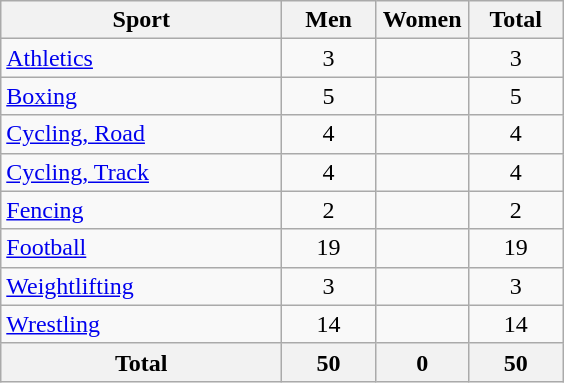<table class="wikitable sortable" style="text-align:center;">
<tr>
<th width=180>Sport</th>
<th width=55>Men</th>
<th width=55>Women</th>
<th width=55>Total</th>
</tr>
<tr>
<td align=left><a href='#'>Athletics</a></td>
<td>3</td>
<td></td>
<td>3</td>
</tr>
<tr>
<td align=left><a href='#'>Boxing</a></td>
<td>5</td>
<td></td>
<td>5</td>
</tr>
<tr>
<td align=left><a href='#'>Cycling, Road</a></td>
<td>4</td>
<td></td>
<td>4</td>
</tr>
<tr>
<td align=left><a href='#'>Cycling, Track</a></td>
<td>4</td>
<td></td>
<td>4</td>
</tr>
<tr>
<td align=left><a href='#'>Fencing</a></td>
<td>2</td>
<td></td>
<td>2</td>
</tr>
<tr>
<td align=left><a href='#'>Football</a></td>
<td>19</td>
<td></td>
<td>19</td>
</tr>
<tr>
<td align=left><a href='#'>Weightlifting</a></td>
<td>3</td>
<td></td>
<td>3</td>
</tr>
<tr>
<td align=left><a href='#'>Wrestling</a></td>
<td>14</td>
<td></td>
<td>14</td>
</tr>
<tr class="sortbottom">
<th>Total</th>
<th>50</th>
<th>0</th>
<th>50</th>
</tr>
</table>
